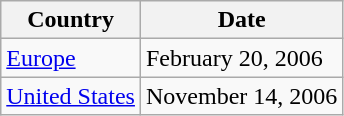<table class="wikitable">
<tr>
<th>Country</th>
<th>Date</th>
</tr>
<tr>
<td><a href='#'>Europe</a></td>
<td>February 20, 2006</td>
</tr>
<tr>
<td><a href='#'>United States</a></td>
<td>November 14, 2006</td>
</tr>
</table>
